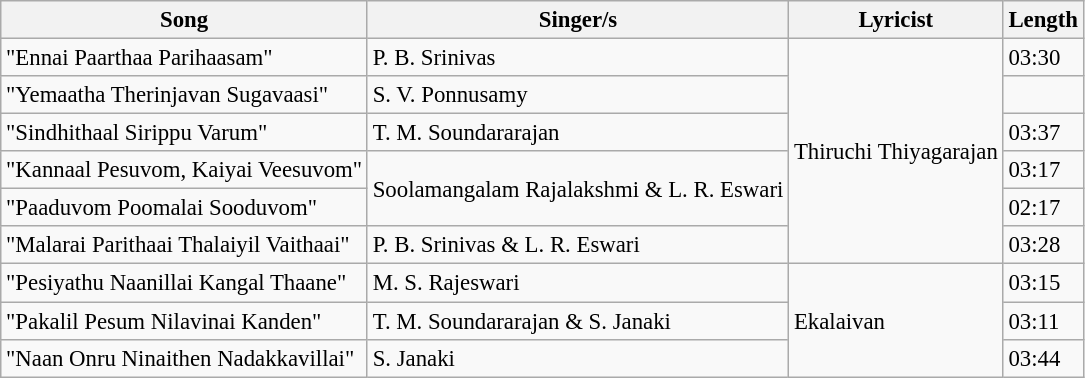<table class="wikitable" style="font-size:95%;">
<tr>
<th>Song</th>
<th>Singer/s</th>
<th>Lyricist</th>
<th>Length</th>
</tr>
<tr>
<td>"Ennai Paarthaa Parihaasam"</td>
<td>P. B. Srinivas</td>
<td rowspan=6>Thiruchi Thiyagarajan</td>
<td>03:30</td>
</tr>
<tr>
<td>"Yemaatha Therinjavan Sugavaasi"</td>
<td>S. V. Ponnusamy</td>
<td></td>
</tr>
<tr>
<td>"Sindhithaal Sirippu Varum"</td>
<td>T. M. Soundararajan</td>
<td>03:37</td>
</tr>
<tr>
<td>"Kannaal Pesuvom, Kaiyai Veesuvom"</td>
<td rowspan=2>Soolamangalam Rajalakshmi & L. R. Eswari</td>
<td>03:17</td>
</tr>
<tr>
<td>"Paaduvom Poomalai Sooduvom"</td>
<td>02:17</td>
</tr>
<tr>
<td>"Malarai Parithaai Thalaiyil Vaithaai"</td>
<td>P. B. Srinivas & L. R. Eswari</td>
<td>03:28</td>
</tr>
<tr>
<td>"Pesiyathu Naanillai Kangal Thaane"</td>
<td>M. S. Rajeswari</td>
<td rowspan=3>Ekalaivan</td>
<td>03:15</td>
</tr>
<tr>
<td>"Pakalil Pesum Nilavinai Kanden"</td>
<td>T. M. Soundararajan & S. Janaki</td>
<td>03:11</td>
</tr>
<tr>
<td>"Naan Onru Ninaithen Nadakkavillai"</td>
<td>S. Janaki</td>
<td>03:44</td>
</tr>
</table>
